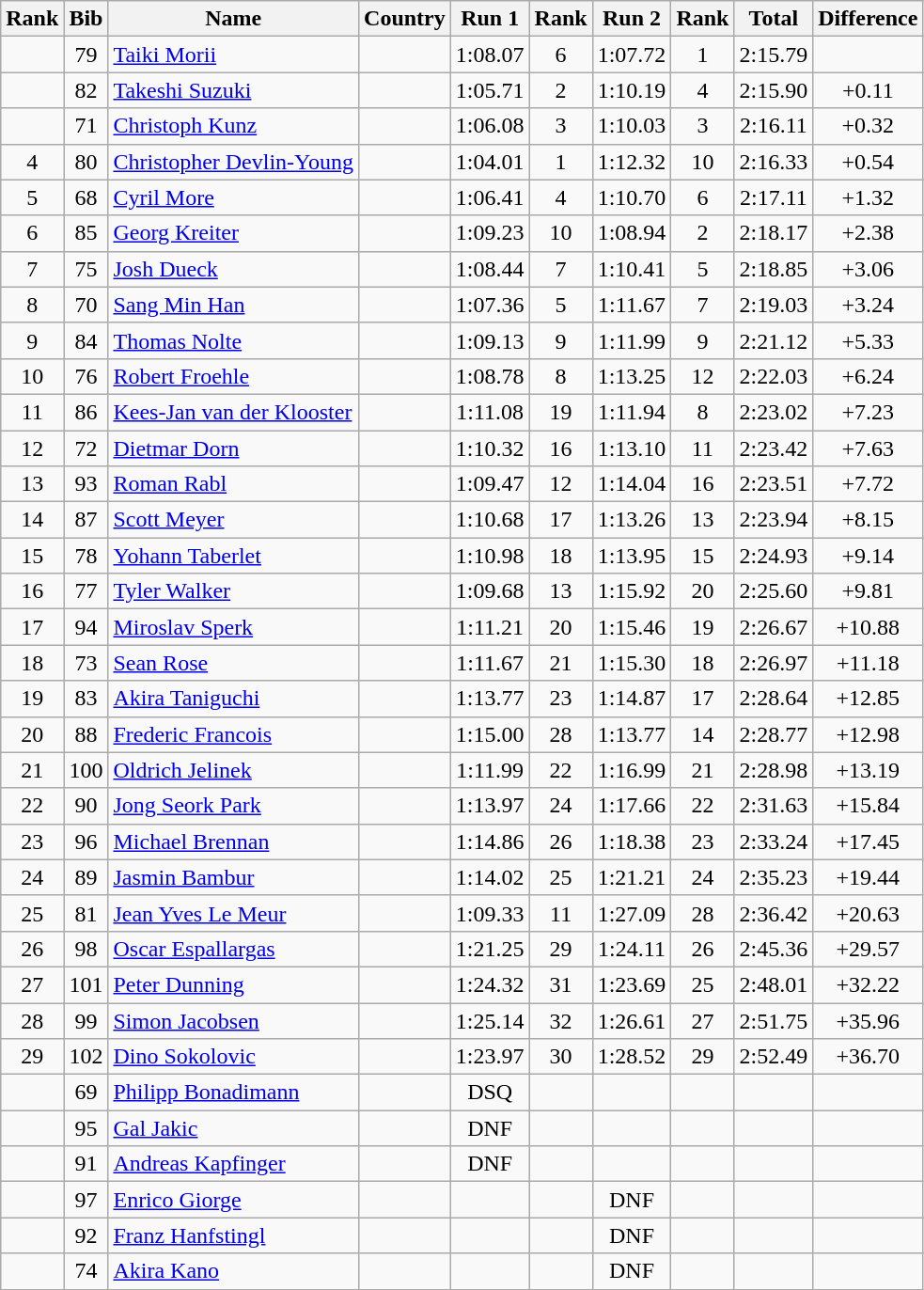<table class="wikitable sortable" style="text-align:center">
<tr>
<th>Rank</th>
<th>Bib</th>
<th>Name</th>
<th>Country</th>
<th>Run 1</th>
<th>Rank</th>
<th>Run 2</th>
<th>Rank</th>
<th>Total</th>
<th>Difference</th>
</tr>
<tr>
<td></td>
<td>79</td>
<td align=left><a href='#'>Taiki Morii</a></td>
<td align=left></td>
<td>1:08.07</td>
<td>6</td>
<td>1:07.72</td>
<td>1</td>
<td>2:15.79</td>
<td></td>
</tr>
<tr>
<td></td>
<td>82</td>
<td align=left><a href='#'>Takeshi Suzuki</a></td>
<td align=left></td>
<td>1:05.71</td>
<td>2</td>
<td>1:10.19</td>
<td>4</td>
<td>2:15.90</td>
<td>+0.11</td>
</tr>
<tr>
<td></td>
<td>71</td>
<td align=left><a href='#'>Christoph Kunz</a></td>
<td align=left></td>
<td>1:06.08</td>
<td>3</td>
<td>1:10.03</td>
<td>3</td>
<td>2:16.11</td>
<td>+0.32</td>
</tr>
<tr>
<td>4</td>
<td>80</td>
<td align=left><a href='#'>Christopher Devlin-Young</a></td>
<td align=left></td>
<td>1:04.01</td>
<td>1</td>
<td>1:12.32</td>
<td>10</td>
<td>2:16.33</td>
<td>+0.54</td>
</tr>
<tr>
<td>5</td>
<td>68</td>
<td align=left><a href='#'>Cyril More</a></td>
<td align=left></td>
<td>1:06.41</td>
<td>4</td>
<td>1:10.70</td>
<td>6</td>
<td>2:17.11</td>
<td>+1.32</td>
</tr>
<tr>
<td>6</td>
<td>85</td>
<td align=left><a href='#'>Georg Kreiter</a></td>
<td align=left></td>
<td>1:09.23</td>
<td>10</td>
<td>1:08.94</td>
<td>2</td>
<td>2:18.17</td>
<td>+2.38</td>
</tr>
<tr>
<td>7</td>
<td>75</td>
<td align=left><a href='#'>Josh Dueck</a></td>
<td align=left></td>
<td>1:08.44</td>
<td>7</td>
<td>1:10.41</td>
<td>5</td>
<td>2:18.85</td>
<td>+3.06</td>
</tr>
<tr>
<td>8</td>
<td>70</td>
<td align=left><a href='#'>Sang Min Han</a></td>
<td align=left></td>
<td>1:07.36</td>
<td>5</td>
<td>1:11.67</td>
<td>7</td>
<td>2:19.03</td>
<td>+3.24</td>
</tr>
<tr>
<td>9</td>
<td>84</td>
<td align=left><a href='#'>Thomas Nolte</a></td>
<td align=left></td>
<td>1:09.13</td>
<td>9</td>
<td>1:11.99</td>
<td>9</td>
<td>2:21.12</td>
<td>+5.33</td>
</tr>
<tr>
<td>10</td>
<td>76</td>
<td align=left><a href='#'>Robert Froehle</a></td>
<td align=left></td>
<td>1:08.78</td>
<td>8</td>
<td>1:13.25</td>
<td>12</td>
<td>2:22.03</td>
<td>+6.24</td>
</tr>
<tr>
<td>11</td>
<td>86</td>
<td align=left><a href='#'>Kees-Jan van der Klooster</a></td>
<td align=left></td>
<td>1:11.08</td>
<td>19</td>
<td>1:11.94</td>
<td>8</td>
<td>2:23.02</td>
<td>+7.23</td>
</tr>
<tr>
<td>12</td>
<td>72</td>
<td align=left><a href='#'>Dietmar Dorn</a></td>
<td align=left></td>
<td>1:10.32</td>
<td>16</td>
<td>1:13.10</td>
<td>11</td>
<td>2:23.42</td>
<td>+7.63</td>
</tr>
<tr>
<td>13</td>
<td>93</td>
<td align=left><a href='#'>Roman Rabl</a></td>
<td align=left></td>
<td>1:09.47</td>
<td>12</td>
<td>1:14.04</td>
<td>16</td>
<td>2:23.51</td>
<td>+7.72</td>
</tr>
<tr>
<td>14</td>
<td>87</td>
<td align=left><a href='#'>Scott Meyer</a></td>
<td align=left></td>
<td>1:10.68</td>
<td>17</td>
<td>1:13.26</td>
<td>13</td>
<td>2:23.94</td>
<td>+8.15</td>
</tr>
<tr>
<td>15</td>
<td>78</td>
<td align=left><a href='#'>Yohann Taberlet</a></td>
<td align=left></td>
<td>1:10.98</td>
<td>18</td>
<td>1:13.95</td>
<td>15</td>
<td>2:24.93</td>
<td>+9.14</td>
</tr>
<tr>
<td>16</td>
<td>77</td>
<td align=left><a href='#'>Tyler Walker</a></td>
<td align=left></td>
<td>1:09.68</td>
<td>13</td>
<td>1:15.92</td>
<td>20</td>
<td>2:25.60</td>
<td>+9.81</td>
</tr>
<tr>
<td>17</td>
<td>94</td>
<td align=left><a href='#'>Miroslav Sperk</a></td>
<td align=left></td>
<td>1:11.21</td>
<td>20</td>
<td>1:15.46</td>
<td>19</td>
<td>2:26.67</td>
<td>+10.88</td>
</tr>
<tr>
<td>18</td>
<td>73</td>
<td align=left><a href='#'>Sean Rose</a></td>
<td align=left></td>
<td>1:11.67</td>
<td>21</td>
<td>1:15.30</td>
<td>18</td>
<td>2:26.97</td>
<td>+11.18</td>
</tr>
<tr>
<td>19</td>
<td>83</td>
<td align=left><a href='#'>Akira Taniguchi</a></td>
<td align=left></td>
<td>1:13.77</td>
<td>23</td>
<td>1:14.87</td>
<td>17</td>
<td>2:28.64</td>
<td>+12.85</td>
</tr>
<tr>
<td>20</td>
<td>88</td>
<td align=left><a href='#'>Frederic Francois</a></td>
<td align=left></td>
<td>1:15.00</td>
<td>28</td>
<td>1:13.77</td>
<td>14</td>
<td>2:28.77</td>
<td>+12.98</td>
</tr>
<tr>
<td>21</td>
<td>100</td>
<td align=left><a href='#'>Oldrich Jelinek</a></td>
<td align=left></td>
<td>1:11.99</td>
<td>22</td>
<td>1:16.99</td>
<td>21</td>
<td>2:28.98</td>
<td>+13.19</td>
</tr>
<tr>
<td>22</td>
<td>90</td>
<td align=left><a href='#'>Jong Seork Park</a></td>
<td align=left></td>
<td>1:13.97</td>
<td>24</td>
<td>1:17.66</td>
<td>22</td>
<td>2:31.63</td>
<td>+15.84</td>
</tr>
<tr>
<td>23</td>
<td>96</td>
<td align=left><a href='#'>Michael Brennan</a></td>
<td align=left></td>
<td>1:14.86</td>
<td>26</td>
<td>1:18.38</td>
<td>23</td>
<td>2:33.24</td>
<td>+17.45</td>
</tr>
<tr>
<td>24</td>
<td>89</td>
<td align=left><a href='#'>Jasmin Bambur</a></td>
<td align=left></td>
<td>1:14.02</td>
<td>25</td>
<td>1:21.21</td>
<td>24</td>
<td>2:35.23</td>
<td>+19.44</td>
</tr>
<tr>
<td>25</td>
<td>81</td>
<td align=left><a href='#'>Jean Yves Le Meur</a></td>
<td align=left></td>
<td>1:09.33</td>
<td>11</td>
<td>1:27.09</td>
<td>28</td>
<td>2:36.42</td>
<td>+20.63</td>
</tr>
<tr>
<td>26</td>
<td>98</td>
<td align=left><a href='#'>Oscar Espallargas</a></td>
<td align=left></td>
<td>1:21.25</td>
<td>29</td>
<td>1:24.11</td>
<td>26</td>
<td>2:45.36</td>
<td>+29.57</td>
</tr>
<tr>
<td>27</td>
<td>101</td>
<td align=left><a href='#'>Peter Dunning</a></td>
<td align=left></td>
<td>1:24.32</td>
<td>31</td>
<td>1:23.69</td>
<td>25</td>
<td>2:48.01</td>
<td>+32.22</td>
</tr>
<tr>
<td>28</td>
<td>99</td>
<td align=left><a href='#'>Simon Jacobsen</a></td>
<td align=left></td>
<td>1:25.14</td>
<td>32</td>
<td>1:26.61</td>
<td>27</td>
<td>2:51.75</td>
<td>+35.96</td>
</tr>
<tr>
<td>29</td>
<td>102</td>
<td align=left><a href='#'>Dino Sokolovic</a></td>
<td align=left></td>
<td>1:23.97</td>
<td>30</td>
<td>1:28.52</td>
<td>29</td>
<td>2:52.49</td>
<td>+36.70</td>
</tr>
<tr>
<td></td>
<td>69</td>
<td align=left><a href='#'>Philipp Bonadimann</a></td>
<td align=left></td>
<td>DSQ</td>
<td></td>
<td></td>
<td></td>
<td></td>
<td></td>
</tr>
<tr>
<td></td>
<td>95</td>
<td align=left><a href='#'>Gal Jakic</a></td>
<td align=left></td>
<td>DNF</td>
<td></td>
<td></td>
<td></td>
<td></td>
<td></td>
</tr>
<tr>
<td></td>
<td>91</td>
<td align=left><a href='#'>Andreas Kapfinger</a></td>
<td align=left></td>
<td>DNF</td>
<td></td>
<td></td>
<td></td>
<td></td>
<td></td>
</tr>
<tr>
<td></td>
<td>97</td>
<td align=left><a href='#'>Enrico Giorge</a></td>
<td align=left></td>
<td></td>
<td></td>
<td>DNF</td>
<td></td>
<td></td>
<td></td>
</tr>
<tr>
<td></td>
<td>92</td>
<td align=left><a href='#'>Franz Hanfstingl</a></td>
<td align=left></td>
<td></td>
<td></td>
<td>DNF</td>
<td></td>
<td></td>
<td></td>
</tr>
<tr>
<td></td>
<td>74</td>
<td align=left><a href='#'>Akira Kano</a></td>
<td align=left></td>
<td></td>
<td></td>
<td>DNF</td>
<td></td>
<td></td>
<td></td>
</tr>
</table>
